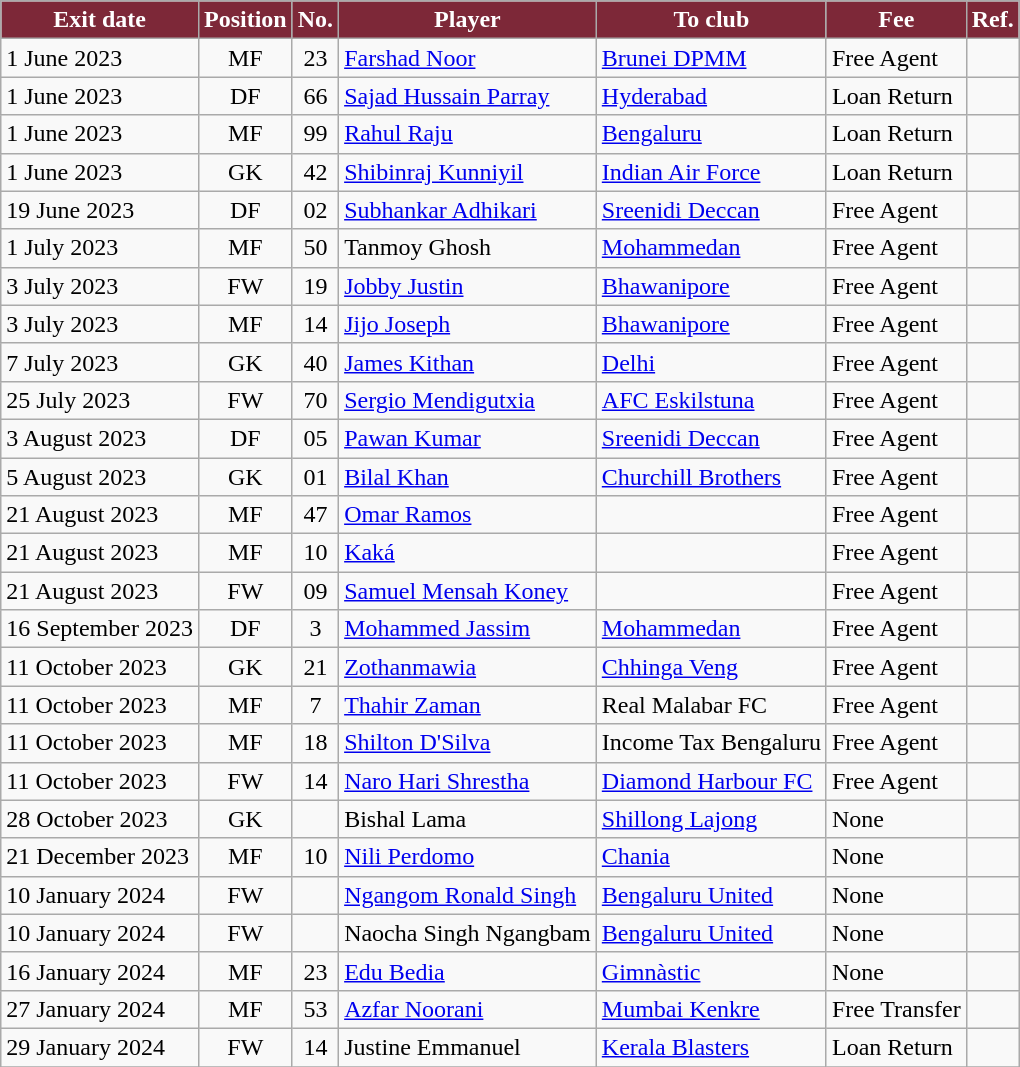<table class="wikitable sortable">
<tr>
<th style="background:#7D2838; color:white;"><strong>Exit date</strong></th>
<th style="background:#7D2838; color:white;"><strong>Position</strong></th>
<th style="background:#7D2838; color:white;"><strong>No.</strong></th>
<th style="background:#7D2838; color:white;"><strong>Player</strong></th>
<th style="background:#7D2838; color:white;"><strong>To club</strong></th>
<th style="background:#7D2838; color:white;"><strong>Fee</strong></th>
<th style="background:#7D2838; color:white;"><strong>Ref.</strong></th>
</tr>
<tr>
<td>1 June 2023</td>
<td style="text-align:center;">MF</td>
<td style="text-align:center;">23</td>
<td style="text-align:left;"> <a href='#'>Farshad Noor</a></td>
<td style="text-align:left;"> <a href='#'>Brunei DPMM</a></td>
<td>Free Agent</td>
<td></td>
</tr>
<tr>
<td>1 June 2023</td>
<td style="text-align:center;">DF</td>
<td style="text-align:center;">66</td>
<td style="text-align:left;"> <a href='#'>Sajad Hussain Parray</a></td>
<td style="text-align:left;"> <a href='#'>Hyderabad</a></td>
<td>Loan Return</td>
<td></td>
</tr>
<tr>
<td>1 June 2023</td>
<td style="text-align:center;">MF</td>
<td style="text-align:center;">99</td>
<td style="text-align:left;"> <a href='#'>Rahul Raju</a></td>
<td style="text-align:left;"> <a href='#'>Bengaluru</a></td>
<td>Loan Return</td>
<td></td>
</tr>
<tr>
<td>1 June 2023</td>
<td style="text-align:center;">GK</td>
<td style="text-align:center;">42</td>
<td style="text-align:left;"> <a href='#'>Shibinraj Kunniyil</a></td>
<td style="text-align:left;"> <a href='#'>Indian Air Force</a></td>
<td>Loan Return</td>
<td></td>
</tr>
<tr>
<td>19 June 2023</td>
<td style="text-align:center;">DF</td>
<td style="text-align:center;">02</td>
<td style="text-align:left;"> <a href='#'>Subhankar Adhikari</a></td>
<td style="text-align:left;"> <a href='#'>Sreenidi Deccan</a></td>
<td>Free Agent</td>
<td></td>
</tr>
<tr>
<td>1 July 2023</td>
<td style="text-align:center;">MF</td>
<td style="text-align:center;">50</td>
<td style="text-align:left;"> Tanmoy Ghosh</td>
<td style="text-align:left;"> <a href='#'>Mohammedan</a></td>
<td>Free Agent</td>
<td></td>
</tr>
<tr>
<td>3 July 2023</td>
<td style="text-align:center;">FW</td>
<td style="text-align:center;">19</td>
<td style="text-align:left;"> <a href='#'>Jobby Justin</a></td>
<td style="text-align:left;"> <a href='#'>Bhawanipore</a></td>
<td>Free Agent</td>
<td></td>
</tr>
<tr>
<td>3 July 2023</td>
<td style="text-align:center;">MF</td>
<td style="text-align:center;">14</td>
<td style="text-align:left;"> <a href='#'>Jijo Joseph</a></td>
<td style="text-align:left;"> <a href='#'>Bhawanipore</a></td>
<td>Free Agent</td>
<td></td>
</tr>
<tr>
<td>7 July 2023</td>
<td style="text-align:center;">GK</td>
<td style="text-align:center;">40</td>
<td style="text-align:left;"> <a href='#'>James Kithan</a></td>
<td style="text-align:left;"> <a href='#'>Delhi</a></td>
<td>Free Agent</td>
<td></td>
</tr>
<tr>
<td>25 July 2023</td>
<td style="text-align:center;">FW</td>
<td style="text-align:center;">70</td>
<td style="text-align:left;"> <a href='#'>Sergio Mendigutxia</a></td>
<td style="text-align:left;"> <a href='#'>AFC Eskilstuna</a></td>
<td>Free Agent</td>
<td></td>
</tr>
<tr>
<td>3 August 2023</td>
<td style="text-align:center;">DF</td>
<td style="text-align:center;">05</td>
<td style="text-align:left;"> <a href='#'>Pawan Kumar</a></td>
<td style="text-align:left;"> <a href='#'>Sreenidi Deccan</a></td>
<td>Free Agent</td>
<td></td>
</tr>
<tr>
<td>5 August 2023</td>
<td style="text-align:center;">GK</td>
<td style="text-align:center;">01</td>
<td style="text-align:left;"> <a href='#'>Bilal Khan</a></td>
<td style="text-align:left;"> <a href='#'>Churchill Brothers</a></td>
<td>Free Agent</td>
<td></td>
</tr>
<tr>
<td>21 August 2023</td>
<td style="text-align:center;">MF</td>
<td style="text-align:center;">47</td>
<td style="text-align:left;"> <a href='#'>Omar Ramos</a></td>
<td style="text-align:left;"></td>
<td>Free Agent</td>
<td></td>
</tr>
<tr>
<td>21 August 2023</td>
<td style="text-align:center;">MF</td>
<td style="text-align:center;">10</td>
<td style="text-align:left;"> <a href='#'>Kaká</a></td>
<td style="text-align:left;"></td>
<td>Free Agent</td>
<td></td>
</tr>
<tr>
<td>21 August 2023</td>
<td style="text-align:center;">FW</td>
<td style="text-align:center;">09</td>
<td style="text-align:left;"> <a href='#'>Samuel Mensah Koney</a></td>
<td style="text-align:left;"></td>
<td>Free Agent</td>
<td></td>
</tr>
<tr>
<td>16 September 2023</td>
<td style="text-align:center;">DF</td>
<td style="text-align:center;">3</td>
<td style="text-align:left;"> <a href='#'>Mohammed Jassim</a></td>
<td style="text-align:left;"> <a href='#'>Mohammedan</a></td>
<td>Free Agent</td>
<td></td>
</tr>
<tr>
<td>11 October 2023</td>
<td style="text-align:center;">GK</td>
<td style="text-align:center;">21</td>
<td style="text-align:left;"> <a href='#'>Zothanmawia</a></td>
<td style="text-align:left;"> <a href='#'>Chhinga Veng</a></td>
<td>Free Agent</td>
<td></td>
</tr>
<tr>
<td>11 October 2023</td>
<td style="text-align:center;">MF</td>
<td style="text-align:center;">7</td>
<td style="text-align:left;"> <a href='#'>Thahir Zaman</a></td>
<td style="text-align:left;"> Real Malabar FC</td>
<td>Free Agent</td>
<td></td>
</tr>
<tr>
<td>11 October 2023</td>
<td style="text-align:center;">MF</td>
<td style="text-align:center;">18</td>
<td style="text-align:left;"> <a href='#'>Shilton D'Silva</a></td>
<td style="text-align:left;"> Income Tax Bengaluru</td>
<td>Free Agent</td>
<td></td>
</tr>
<tr>
<td>11 October 2023</td>
<td style="text-align:center;">FW</td>
<td style="text-align:center;">14</td>
<td style="text-align:left;"> <a href='#'>Naro Hari Shrestha</a></td>
<td style="text-align:left;"> <a href='#'>Diamond Harbour FC</a></td>
<td>Free Agent</td>
<td></td>
</tr>
<tr>
<td>28 October 2023</td>
<td style="text-align:center;">GK</td>
<td></td>
<td style="text-align:left;"> Bishal Lama</td>
<td style="text-align:left;"> <a href='#'>Shillong Lajong</a></td>
<td>None</td>
<td></td>
</tr>
<tr>
<td>21 December 2023</td>
<td style="text-align:center;">MF</td>
<td style="text-align:center;">10</td>
<td style="text-align:left;"> <a href='#'>Nili Perdomo</a></td>
<td style="text-align:left;"> <a href='#'>Chania</a></td>
<td>None</td>
<td></td>
</tr>
<tr>
<td>10 January 2024</td>
<td style="text-align:center;">FW</td>
<td></td>
<td style="text-align:left;"> <a href='#'>Ngangom Ronald Singh</a></td>
<td style="text-align:left;"> <a href='#'>Bengaluru United</a></td>
<td>None</td>
<td></td>
</tr>
<tr>
<td>10 January 2024</td>
<td style="text-align:center;">FW</td>
<td></td>
<td style="text-align:left;"> Naocha Singh Ngangbam</td>
<td style="text-align:left;"> <a href='#'>Bengaluru United</a></td>
<td>None</td>
<td></td>
</tr>
<tr>
<td>16 January 2024</td>
<td style="text-align:center;">MF</td>
<td style="text-align:center;">23</td>
<td style="text-align:left;"> <a href='#'>Edu Bedia</a></td>
<td style="text-align:left;"> <a href='#'>Gimnàstic</a></td>
<td>None</td>
<td></td>
</tr>
<tr>
<td>27 January 2024</td>
<td style="text-align:center;">MF</td>
<td style="text-align:center;">53</td>
<td style="text-align:left;"> <a href='#'>Azfar Noorani</a></td>
<td style="text-align:left;"> <a href='#'>Mumbai Kenkre</a></td>
<td>Free Transfer</td>
<td></td>
</tr>
<tr>
<td>29 January 2024</td>
<td style="text-align:center;">FW</td>
<td style="text-align:center;">14</td>
<td style="text-align:left;"> Justine Emmanuel</td>
<td style="text-align:left;"> <a href='#'>Kerala Blasters</a></td>
<td>Loan Return</td>
<td></td>
</tr>
<tr>
</tr>
</table>
